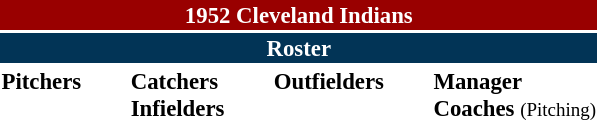<table class="toccolours" style="font-size: 95%;">
<tr>
<th colspan="10" style="background-color: #990000; color: white; text-align: center;">1952 Cleveland Indians</th>
</tr>
<tr>
<td colspan="10" style="background-color: #023456; color: white; text-align: center;"><strong>Roster</strong></td>
</tr>
<tr>
<td valign="top"><strong>Pitchers</strong><br>











</td>
<td width="25px"></td>
<td valign="top"><strong>Catchers</strong><br>



<strong>Infielders</strong>









</td>
<td width="25px"></td>
<td valign="top"><strong>Outfielders</strong><br>







</td>
<td width="25px"></td>
<td valign="top"><strong>Manager</strong><br>
<strong>Coaches</strong>


 <small>(Pitching)</small>
</td>
</tr>
</table>
